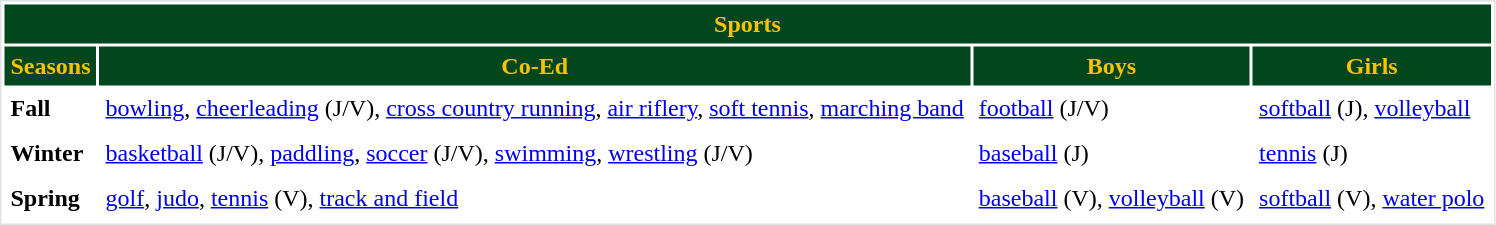<table cellpadding="4" style="border:1px solid #e2e2e2; margin-bottom: 15px;">
<tr style="text-align: center; background: #02461D; color: #FCC200">
<td colspan="4"><strong>Sports</strong></td>
</tr>
<tr style="text-align: center; background: #02461D; color: #FCC200">
<td><strong>Seasons</strong></td>
<td><strong>Co-Ed</strong></td>
<td><strong>Boys</strong></td>
<td><strong>Girls</strong></td>
</tr>
<tr>
<td><strong>Fall</strong></td>
<td><a href='#'>bowling</a>, <a href='#'>cheerleading</a> (J/V), <a href='#'>cross country running</a>, <a href='#'>air riflery</a>, <a href='#'>soft tennis</a>, <a href='#'>marching band</a></td>
<td><a href='#'>football</a> (J/V)</td>
<td><a href='#'>softball</a> (J), <a href='#'>volleyball</a></td>
</tr>
<tr>
</tr>
<tr>
<td><strong>Winter</strong></td>
<td><a href='#'>basketball</a> (J/V), <a href='#'>paddling</a>, <a href='#'>soccer</a> (J/V), <a href='#'>swimming</a>, <a href='#'>wrestling</a> (J/V)</td>
<td><a href='#'>baseball</a> (J)</td>
<td><a href='#'>tennis</a> (J)</td>
</tr>
<tr>
</tr>
<tr>
<td><strong>Spring</strong></td>
<td><a href='#'>golf</a>, <a href='#'>judo</a>, <a href='#'>tennis</a> (V), <a href='#'>track and field</a></td>
<td><a href='#'>baseball</a> (V), <a href='#'>volleyball</a> (V)</td>
<td><a href='#'>softball</a> (V), <a href='#'>water polo</a></td>
</tr>
<tr>
</tr>
</table>
